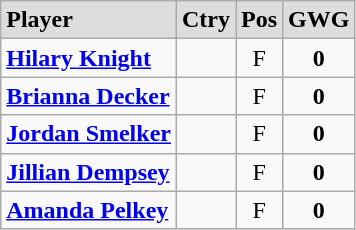<table class="wikitable">
<tr align="center" style="font-weight:bold; background-color:#dddddd;" |>
<td align="left">Player</td>
<td>Ctry</td>
<td>Pos</td>
<td>GWG</td>
</tr>
<tr align="center">
<td align="left"><strong><a href='#'>Hilary Knight</a></strong></td>
<td></td>
<td>F</td>
<td><strong>0</strong></td>
</tr>
<tr align="center">
<td align="left"><strong><a href='#'>Brianna Decker</a></strong></td>
<td></td>
<td>F</td>
<td><strong>0</strong></td>
</tr>
<tr align="center">
<td align="left"><strong><a href='#'>Jordan Smelker</a></strong></td>
<td></td>
<td>F</td>
<td><strong>0</strong></td>
</tr>
<tr align="center">
<td align="left"><strong><a href='#'>Jillian Dempsey</a></strong></td>
<td></td>
<td>F</td>
<td><strong>0</strong></td>
</tr>
<tr align="center">
<td align="left"><strong><a href='#'>Amanda Pelkey</a></strong></td>
<td></td>
<td>F</td>
<td><strong>0</strong></td>
</tr>
</table>
